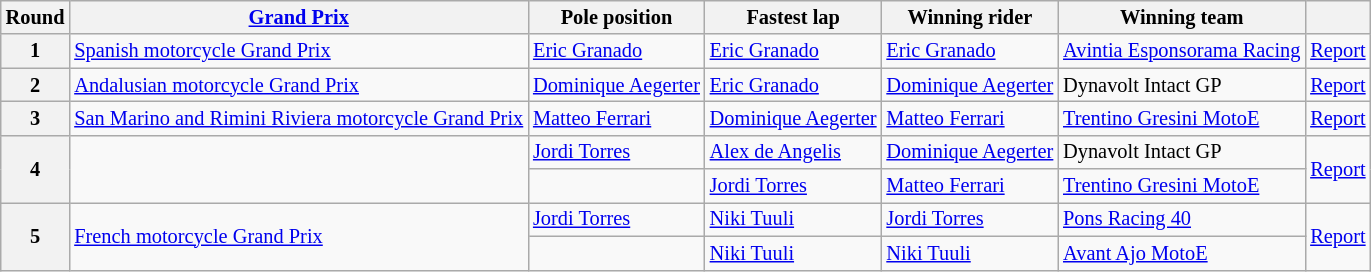<table class="wikitable sortable" style="font-size: 85%">
<tr>
<th>Round</th>
<th><a href='#'>Grand Prix</a></th>
<th>Pole position</th>
<th>Fastest lap</th>
<th>Winning rider</th>
<th>Winning team</th>
<th class="unsortable"></th>
</tr>
<tr>
<th>1</th>
<td> <a href='#'>Spanish motorcycle Grand Prix</a></td>
<td data-sort-value="GRA"> <a href='#'>Eric Granado</a></td>
<td data-sort-value="GRA"> <a href='#'>Eric Granado</a></td>
<td data-sort-value="GRA"> <a href='#'>Eric Granado</a></td>
<td data-sort-value="AVI" nowrap> <a href='#'>Avintia Esponsorama Racing</a></td>
<td><a href='#'>Report</a></td>
</tr>
<tr>
<th>2</th>
<td> <a href='#'>Andalusian motorcycle Grand Prix</a></td>
<td data-sort-value="AEG" nowrap> <a href='#'>Dominique Aegerter</a></td>
<td data-sort-value="GRA"> <a href='#'>Eric Granado</a></td>
<td data-sort-value="AEG" nowrap> <a href='#'>Dominique Aegerter</a></td>
<td data-sort-value="DYN"> Dynavolt Intact GP</td>
<td><a href='#'>Report</a></td>
</tr>
<tr>
<th>3</th>
<td> <a href='#'>San Marino and Rimini Riviera motorcycle Grand Prix</a></td>
<td data-sort-value="FER"> <a href='#'>Matteo Ferrari</a></td>
<td data-sort-value="SUZ" nowrap> <a href='#'>Dominique Aegerter</a></td>
<td data-sort-value="FER"> <a href='#'>Matteo Ferrari</a></td>
<td data-sort-value="TRE"> <a href='#'>Trentino Gresini MotoE</a></td>
<td><a href='#'>Report</a></td>
</tr>
<tr>
<th rowspan="2">4</th>
<td rowspan=2></td>
<td data-sort-value="TOR"> <a href='#'>Jordi Torres</a></td>
<td data-sort-value="ANG"> <a href='#'>Alex de Angelis</a></td>
<td data-sort-value="AEG"> <a href='#'>Dominique Aegerter</a></td>
<td data-sort-value="DYN"> Dynavolt Intact GP</td>
<td rowspan=2><a href='#'>Report</a></td>
</tr>
<tr>
<td></td>
<td data-sort-value="TOR"> <a href='#'>Jordi Torres</a></td>
<td data-sort-value="FER"> <a href='#'>Matteo Ferrari</a></td>
<td data-sort-value="TRE"> <a href='#'>Trentino Gresini MotoE</a></td>
</tr>
<tr>
<th rowspan="2">5</th>
<td rowspan=2> <a href='#'>French motorcycle Grand Prix</a></td>
<td data-sort-value="TOR"> <a href='#'>Jordi Torres</a></td>
<td data-sort-value="TUU"> <a href='#'>Niki Tuuli</a></td>
<td data-sort-value="TOR"> <a href='#'>Jordi Torres</a></td>
<td data-sort-value="PON"> <a href='#'>Pons Racing 40</a></td>
<td rowspan=2><a href='#'>Report</a></td>
</tr>
<tr>
<td></td>
<td data-sort-value="TUU"> <a href='#'>Niki Tuuli</a></td>
<td data-sort-value="TUU"> <a href='#'>Niki Tuuli</a></td>
<td data-sort-value="AVA"> <a href='#'>Avant Ajo MotoE</a></td>
</tr>
</table>
